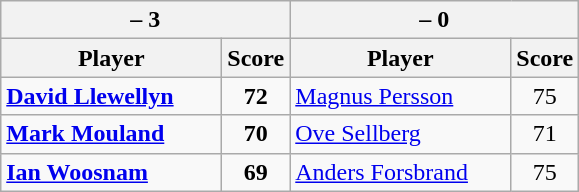<table class=wikitable>
<tr>
<th colspan=2> – 3</th>
<th colspan=2> – 0</th>
</tr>
<tr>
<th width=140>Player</th>
<th>Score</th>
<th width=140>Player</th>
<th>Score</th>
</tr>
<tr>
<td><strong><a href='#'>David Llewellyn</a></strong></td>
<td align=center><strong>72</strong></td>
<td><a href='#'>Magnus Persson</a></td>
<td align=center>75</td>
</tr>
<tr>
<td><strong><a href='#'>Mark Mouland</a></strong></td>
<td align=center><strong>70</strong></td>
<td><a href='#'>Ove Sellberg</a></td>
<td align=center>71</td>
</tr>
<tr>
<td><strong><a href='#'>Ian Woosnam</a></strong></td>
<td align=center><strong>69</strong></td>
<td><a href='#'>Anders Forsbrand</a></td>
<td align=center>75</td>
</tr>
</table>
